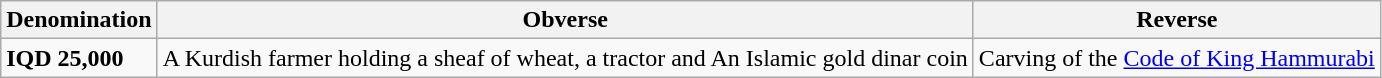<table class="wikitable">
<tr ">
<th>Denomination</th>
<th>Obverse</th>
<th>Reverse</th>
</tr>
<tr>
<td><strong>IQD 25,000</strong></td>
<td>A Kurdish farmer holding a sheaf of wheat, a tractor and An Islamic gold dinar coin</td>
<td>Carving of the <a href='#'>Code of King Hammurabi</a></td>
</tr>
</table>
